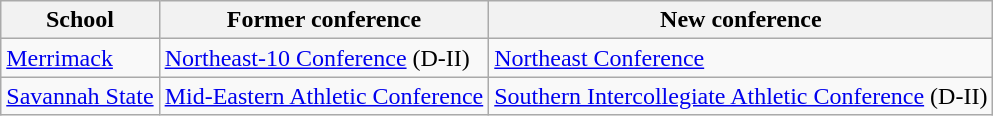<table class="wikitable source">
<tr>
<th>School</th>
<th>Former conference</th>
<th>New conference</th>
</tr>
<tr>
<td><a href='#'>Merrimack</a></td>
<td><a href='#'>Northeast-10 Conference</a> (D-II)</td>
<td><a href='#'>Northeast Conference</a></td>
</tr>
<tr>
<td><a href='#'>Savannah State</a></td>
<td><a href='#'>Mid-Eastern Athletic Conference</a></td>
<td><a href='#'>Southern Intercollegiate Athletic Conference</a> (D-II)</td>
</tr>
</table>
